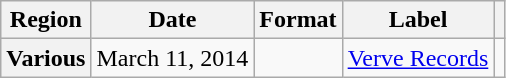<table class="wikitable plainrowheaders">
<tr>
<th scope="col">Region</th>
<th scope="col">Date</th>
<th scope="col">Format</th>
<th scope="col">Label</th>
<th scope="col"></th>
</tr>
<tr>
<th scope="row">Various</th>
<td>March 11, 2014</td>
<td></td>
<td><a href='#'>Verve Records</a></td>
<td style="text-align:center;"></td>
</tr>
</table>
